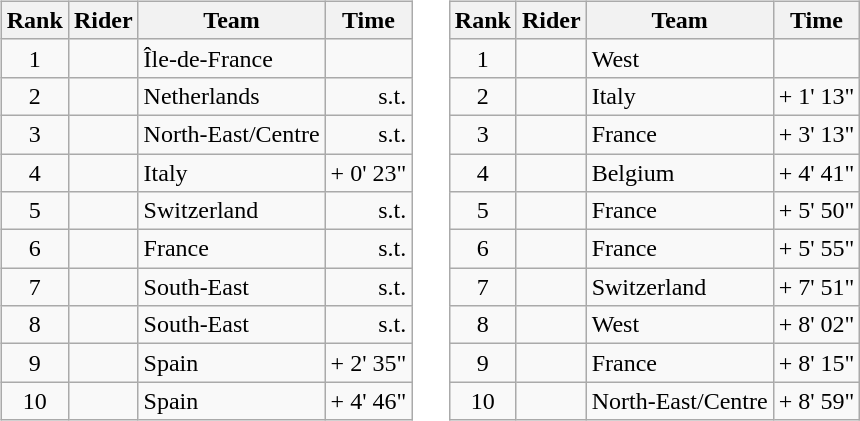<table>
<tr>
<td><br><table class="wikitable">
<tr>
<th scope="col">Rank</th>
<th scope="col">Rider</th>
<th scope="col">Team</th>
<th scope="col">Time</th>
</tr>
<tr>
<td style="text-align:center;">1</td>
<td></td>
<td>Île-de-France</td>
<td style="text-align:right;"></td>
</tr>
<tr>
<td style="text-align:center;">2</td>
<td></td>
<td>Netherlands</td>
<td style="text-align:right;">s.t.</td>
</tr>
<tr>
<td style="text-align:center;">3</td>
<td></td>
<td>North-East/Centre</td>
<td style="text-align:right;">s.t.</td>
</tr>
<tr>
<td style="text-align:center;">4</td>
<td></td>
<td>Italy</td>
<td style="text-align:right;">+ 0' 23"</td>
</tr>
<tr>
<td style="text-align:center;">5</td>
<td></td>
<td>Switzerland</td>
<td style="text-align:right;">s.t.</td>
</tr>
<tr>
<td style="text-align:center;">6</td>
<td></td>
<td>France</td>
<td style="text-align:right;">s.t.</td>
</tr>
<tr>
<td style="text-align:center;">7</td>
<td></td>
<td>South-East</td>
<td style="text-align:right;">s.t.</td>
</tr>
<tr>
<td style="text-align:center;">8</td>
<td></td>
<td>South-East</td>
<td style="text-align:right;">s.t.</td>
</tr>
<tr>
<td style="text-align:center;">9</td>
<td></td>
<td>Spain</td>
<td style="text-align:right;">+ 2' 35"</td>
</tr>
<tr>
<td style="text-align:center;">10</td>
<td></td>
<td>Spain</td>
<td style="text-align:right;">+ 4' 46"</td>
</tr>
</table>
</td>
<td></td>
<td><br><table class="wikitable">
<tr>
<th scope="col">Rank</th>
<th scope="col">Rider</th>
<th scope="col">Team</th>
<th scope="col">Time</th>
</tr>
<tr>
<td style="text-align:center;">1</td>
<td> </td>
<td>West</td>
<td style="text-align:right;"></td>
</tr>
<tr>
<td style="text-align:center;">2</td>
<td></td>
<td>Italy</td>
<td style="text-align:right;">+ 1' 13"</td>
</tr>
<tr>
<td style="text-align:center;">3</td>
<td></td>
<td>France</td>
<td style="text-align:right;">+ 3' 13"</td>
</tr>
<tr>
<td style="text-align:center;">4</td>
<td></td>
<td>Belgium</td>
<td style="text-align:right;">+ 4' 41"</td>
</tr>
<tr>
<td style="text-align:center;">5</td>
<td></td>
<td>France</td>
<td style="text-align:right;">+ 5' 50"</td>
</tr>
<tr>
<td style="text-align:center;">6</td>
<td></td>
<td>France</td>
<td style="text-align:right;">+ 5' 55"</td>
</tr>
<tr>
<td style="text-align:center;">7</td>
<td> </td>
<td>Switzerland</td>
<td style="text-align:right;">+ 7' 51"</td>
</tr>
<tr>
<td style="text-align:center;">8</td>
<td></td>
<td>West</td>
<td style="text-align:right;">+ 8' 02"</td>
</tr>
<tr>
<td style="text-align:center;">9</td>
<td></td>
<td>France</td>
<td style="text-align:right;">+ 8' 15"</td>
</tr>
<tr>
<td style="text-align:center;">10</td>
<td></td>
<td>North-East/Centre</td>
<td style="text-align:right;">+ 8' 59"</td>
</tr>
</table>
</td>
</tr>
</table>
